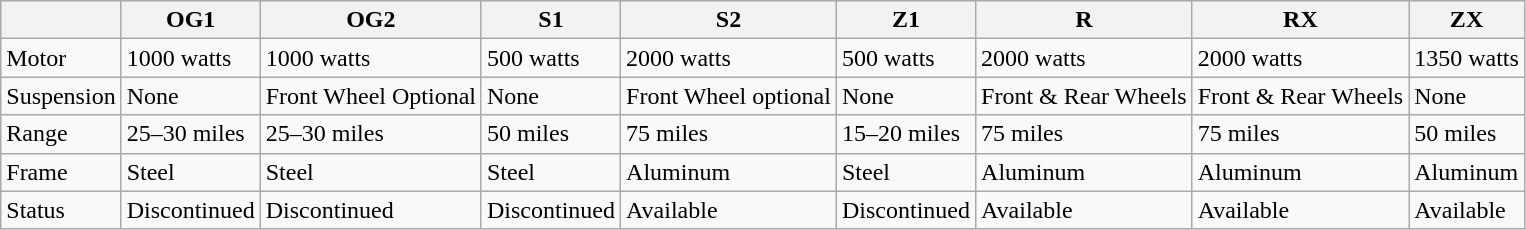<table class="wikitable">
<tr>
<th></th>
<th>OG1</th>
<th>OG2</th>
<th>S1</th>
<th>S2</th>
<th>Z1</th>
<th>R</th>
<th>RX</th>
<th>ZX</th>
</tr>
<tr>
<td>Motor</td>
<td>1000 watts</td>
<td>1000 watts</td>
<td>500 watts</td>
<td>2000 watts</td>
<td>500 watts</td>
<td>2000 watts</td>
<td>2000 watts</td>
<td>1350 watts</td>
</tr>
<tr>
<td>Suspension</td>
<td>None</td>
<td>Front Wheel Optional</td>
<td>None</td>
<td>Front Wheel optional</td>
<td>None</td>
<td>Front & Rear Wheels</td>
<td>Front & Rear Wheels</td>
<td>None</td>
</tr>
<tr>
<td>Range</td>
<td>25–30 miles</td>
<td>25–30 miles</td>
<td>50 miles</td>
<td>75 miles</td>
<td>15–20 miles</td>
<td>75 miles</td>
<td>75 miles</td>
<td>50 miles</td>
</tr>
<tr>
<td>Frame</td>
<td>Steel</td>
<td>Steel</td>
<td>Steel</td>
<td>Aluminum</td>
<td>Steel</td>
<td>Aluminum</td>
<td>Aluminum</td>
<td>Aluminum</td>
</tr>
<tr>
<td>Status</td>
<td>Discontinued</td>
<td>Discontinued</td>
<td>Discontinued</td>
<td>Available</td>
<td>Discontinued</td>
<td>Available</td>
<td>Available</td>
<td>Available</td>
</tr>
</table>
